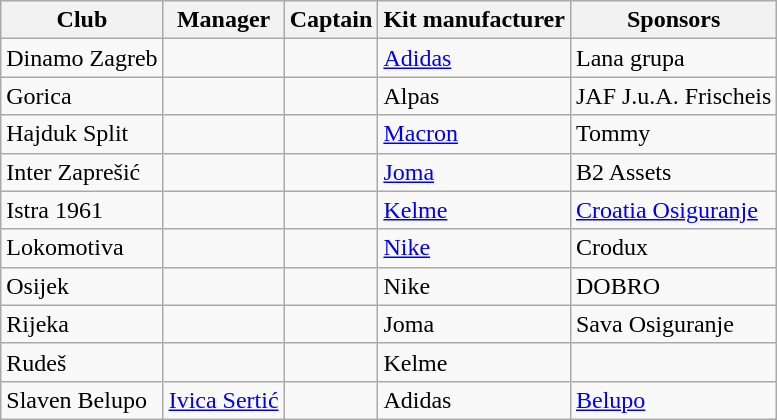<table class="wikitable sortable">
<tr>
<th>Club</th>
<th>Manager</th>
<th>Captain</th>
<th>Kit manufacturer</th>
<th>Sponsors</th>
</tr>
<tr>
<td>Dinamo Zagreb</td>
<td> </td>
<td> </td>
<td><a href='#'>Adidas</a></td>
<td>Lana grupa</td>
</tr>
<tr>
<td>Gorica</td>
<td> </td>
<td> </td>
<td>Alpas</td>
<td>JAF J.u.A. Frischeis</td>
</tr>
<tr>
<td>Hajduk Split</td>
<td> </td>
<td> </td>
<td><a href='#'>Macron</a></td>
<td>Tommy</td>
</tr>
<tr>
<td>Inter Zaprešić</td>
<td> </td>
<td> </td>
<td><a href='#'>Joma</a></td>
<td>B2 Assets</td>
</tr>
<tr>
<td>Istra 1961</td>
<td> </td>
<td> </td>
<td><a href='#'>Kelme</a></td>
<td><a href='#'>Croatia Osiguranje</a></td>
</tr>
<tr>
<td>Lokomotiva</td>
<td> </td>
<td> </td>
<td><a href='#'>Nike</a></td>
<td>Crodux</td>
</tr>
<tr>
<td>Osijek</td>
<td> </td>
<td> </td>
<td>Nike</td>
<td>DOBRO</td>
</tr>
<tr>
<td>Rijeka</td>
<td> </td>
<td> </td>
<td>Joma</td>
<td>Sava Osiguranje</td>
</tr>
<tr>
<td>Rudeš</td>
<td> </td>
<td> </td>
<td>Kelme</td>
<td></td>
</tr>
<tr>
<td>Slaven Belupo</td>
<td> <a href='#'>Ivica Sertić</a></td>
<td> </td>
<td>Adidas</td>
<td><a href='#'>Belupo</a></td>
</tr>
</table>
